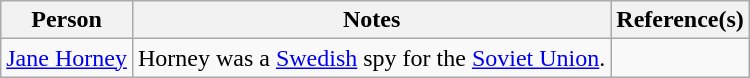<table class="wikitable sortable">
<tr>
<th>Person</th>
<th class="unsortable">Notes</th>
<th class="unsortable">Reference(s)</th>
</tr>
<tr>
<td data-sort-value="Horney, Jane"><a href='#'>Jane Horney</a></td>
<td>Horney was a <a href='#'>Swedish</a> spy for the <a href='#'>Soviet Union</a>.</td>
<td></td>
</tr>
</table>
